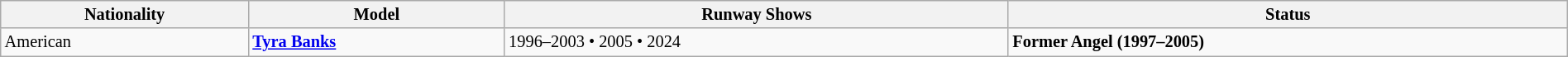<table class="sortable wikitable"  style="font-size:85%; width:100%;">
<tr>
<th>Nationality</th>
<th>Model</th>
<th>Runway Shows</th>
<th>Status</th>
</tr>
<tr>
<td> American</td>
<td><strong><a href='#'>Tyra Banks</a></strong></td>
<td>1996–2003 • 2005 • 2024</td>
<td><strong>Former  Angel (1997–2005)</strong></td>
</tr>
</table>
